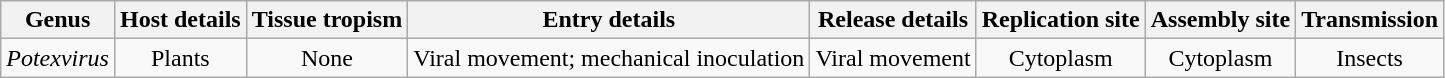<table class="wikitable sortable" style="text-align:center">
<tr>
<th>Genus</th>
<th>Host details</th>
<th>Tissue tropism</th>
<th>Entry details</th>
<th>Release details</th>
<th>Replication site</th>
<th>Assembly site</th>
<th>Transmission</th>
</tr>
<tr>
<td><em>Potexvirus</em></td>
<td>Plants</td>
<td>None</td>
<td>Viral movement; mechanical inoculation</td>
<td>Viral movement</td>
<td>Cytoplasm</td>
<td>Cytoplasm</td>
<td>Insects</td>
</tr>
</table>
